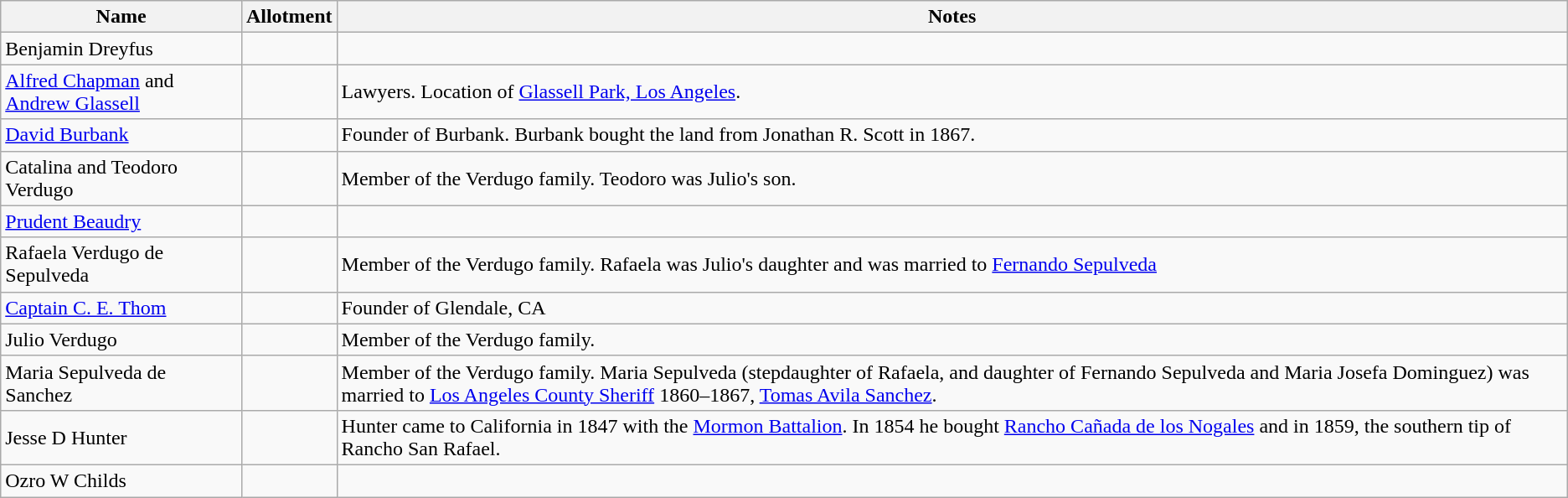<table class="wikitable">
<tr>
<th>Name</th>
<th>Allotment</th>
<th>Notes</th>
</tr>
<tr>
<td>Benjamin Dreyfus</td>
<td></td>
<td></td>
</tr>
<tr>
<td><a href='#'>Alfred Chapman</a> and <a href='#'>Andrew Glassell</a></td>
<td></td>
<td>Lawyers. Location of <a href='#'>Glassell Park, Los Angeles</a>.</td>
</tr>
<tr>
<td><a href='#'>David Burbank</a></td>
<td></td>
<td>Founder of Burbank. Burbank bought the land from Jonathan R. Scott in 1867.</td>
</tr>
<tr>
<td>Catalina and Teodoro Verdugo</td>
<td></td>
<td>Member of the Verdugo family. Teodoro was Julio's son.</td>
</tr>
<tr>
<td><a href='#'>Prudent Beaudry</a></td>
<td></td>
<td></td>
</tr>
<tr>
<td>Rafaela Verdugo de Sepulveda</td>
<td></td>
<td>Member of the Verdugo family. Rafaela was Julio's daughter and was married to <a href='#'>Fernando Sepulveda</a></td>
</tr>
<tr>
<td><a href='#'>Captain C. E. Thom</a></td>
<td></td>
<td>Founder of Glendale, CA</td>
</tr>
<tr>
<td>Julio Verdugo</td>
<td></td>
<td>Member of the Verdugo family.</td>
</tr>
<tr>
<td>Maria Sepulveda de Sanchez</td>
<td></td>
<td>Member of the Verdugo family. Maria Sepulveda (stepdaughter of Rafaela, and daughter of Fernando Sepulveda and Maria Josefa Dominguez) was married to <a href='#'>Los Angeles County Sheriff</a> 1860–1867, <a href='#'>Tomas Avila Sanchez</a>.</td>
</tr>
<tr>
<td>Jesse D Hunter</td>
<td></td>
<td>Hunter came to California in 1847 with the <a href='#'>Mormon Battalion</a>. In 1854 he bought <a href='#'>Rancho Cañada de los Nogales</a> and in 1859, the southern tip of Rancho San Rafael.</td>
</tr>
<tr>
<td>Ozro W Childs</td>
<td></td>
<td></td>
</tr>
</table>
